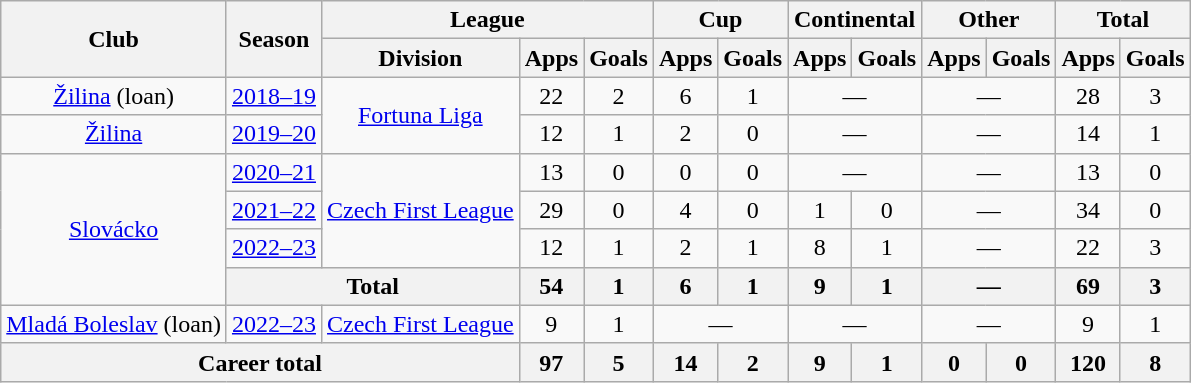<table class="wikitable" style="text-align: center">
<tr>
<th rowspan="2">Club</th>
<th rowspan="2">Season</th>
<th colspan="3">League</th>
<th colspan="2">Cup</th>
<th colspan="2">Continental</th>
<th colspan="2">Other</th>
<th colspan="2">Total</th>
</tr>
<tr>
<th>Division</th>
<th>Apps</th>
<th>Goals</th>
<th>Apps</th>
<th>Goals</th>
<th>Apps</th>
<th>Goals</th>
<th>Apps</th>
<th>Goals</th>
<th>Apps</th>
<th>Goals</th>
</tr>
<tr>
<td><a href='#'>Žilina</a> (loan)</td>
<td><a href='#'>2018–19</a></td>
<td rowspan="2"><a href='#'>Fortuna Liga</a></td>
<td>22</td>
<td>2</td>
<td>6</td>
<td>1</td>
<td colspan="2">—</td>
<td colspan="2">—</td>
<td>28</td>
<td>3</td>
</tr>
<tr>
<td><a href='#'>Žilina</a></td>
<td><a href='#'>2019–20</a></td>
<td>12</td>
<td>1</td>
<td>2</td>
<td>0</td>
<td colspan="2">—</td>
<td colspan="2">—</td>
<td>14</td>
<td>1</td>
</tr>
<tr>
<td rowspan="4"><a href='#'>Slovácko</a></td>
<td><a href='#'>2020–21</a></td>
<td rowspan="3"><a href='#'>Czech First League</a></td>
<td>13</td>
<td>0</td>
<td>0</td>
<td>0</td>
<td colspan="2">—</td>
<td colspan="2">—</td>
<td>13</td>
<td>0</td>
</tr>
<tr>
<td><a href='#'>2021–22</a></td>
<td>29</td>
<td>0</td>
<td>4</td>
<td>0</td>
<td>1</td>
<td>0</td>
<td colspan="2">—</td>
<td>34</td>
<td>0</td>
</tr>
<tr>
<td><a href='#'>2022–23</a></td>
<td>12</td>
<td>1</td>
<td>2</td>
<td>1</td>
<td>8</td>
<td>1</td>
<td colspan="2">—</td>
<td>22</td>
<td>3</td>
</tr>
<tr>
<th colspan="2">Total</th>
<th>54</th>
<th>1</th>
<th>6</th>
<th>1</th>
<th>9</th>
<th>1</th>
<th colspan="2">—</th>
<th>69</th>
<th>3</th>
</tr>
<tr>
<td><a href='#'>Mladá Boleslav</a> (loan)</td>
<td><a href='#'>2022–23</a></td>
<td><a href='#'>Czech First League</a></td>
<td>9</td>
<td>1</td>
<td colspan="2">—</td>
<td colspan="2">—</td>
<td colspan="2">—</td>
<td>9</td>
<td>1</td>
</tr>
<tr>
<th colspan="3">Career total</th>
<th>97</th>
<th>5</th>
<th>14</th>
<th>2</th>
<th>9</th>
<th>1</th>
<th>0</th>
<th>0</th>
<th>120</th>
<th>8</th>
</tr>
</table>
